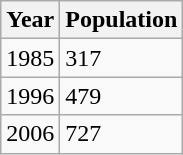<table class="wikitable">
<tr>
<th>Year</th>
<th>Population</th>
</tr>
<tr>
<td>1985</td>
<td>317</td>
</tr>
<tr>
<td>1996</td>
<td>479</td>
</tr>
<tr>
<td>2006</td>
<td>727</td>
</tr>
</table>
